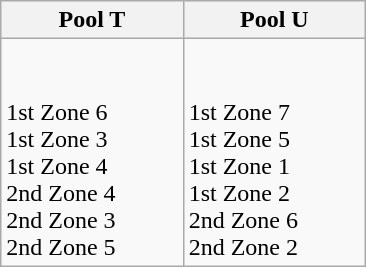<table class="wikitable">
<tr>
<th width=33%>Pool T</th>
<th width=33%>Pool U</th>
</tr>
<tr>
<td><br><br>
1st Zone 6<br>
1st Zone 3<br>
1st Zone 4<br>
2nd Zone 4<br>
2nd Zone 3<br>
2nd Zone 5</td>
<td><br><br>
1st Zone 7<br>
1st Zone 5<br>
1st Zone 1<br>
1st Zone 2<br>
2nd Zone 6<br>
2nd Zone 2</td>
</tr>
</table>
